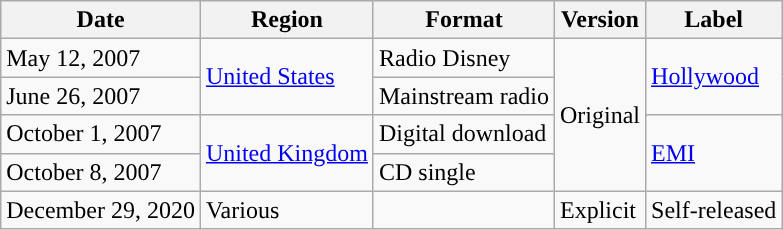<table class="wikitable">
<tr>
<th>Date</th>
<th>Region</th>
<th>Format</th>
<th>Version</th>
<th>Label</th>
</tr>
<tr>
<td>May 12, 2007</td>
<td rowspan="3"><a href='#'>United States</a></td>
<td>Radio Disney</td>
<td rowspan="5">Original</td>
<td rowspan="3"><a href='#'>Hollywood</a></td>
</tr>
<tr>
<td rowspan="2">June 26, 2007</td>
<td>Mainstream radio</td>
</tr>
<tr>
<td rowspan="2">Digital download</td>
</tr>
<tr>
<td>October 1, 2007</td>
<td rowspan="2"><a href='#'>United Kingdom</a></td>
<td rowspan="2"><a href='#'>EMI</a></td>
</tr>
<tr>
<td>October 8, 2007</td>
<td>CD single</td>
</tr>
<tr>
<td>December 29, 2020</td>
<td>Various</td>
<td></td>
<td>Explicit</td>
<td>Self-released</td>
</tr>
</table>
